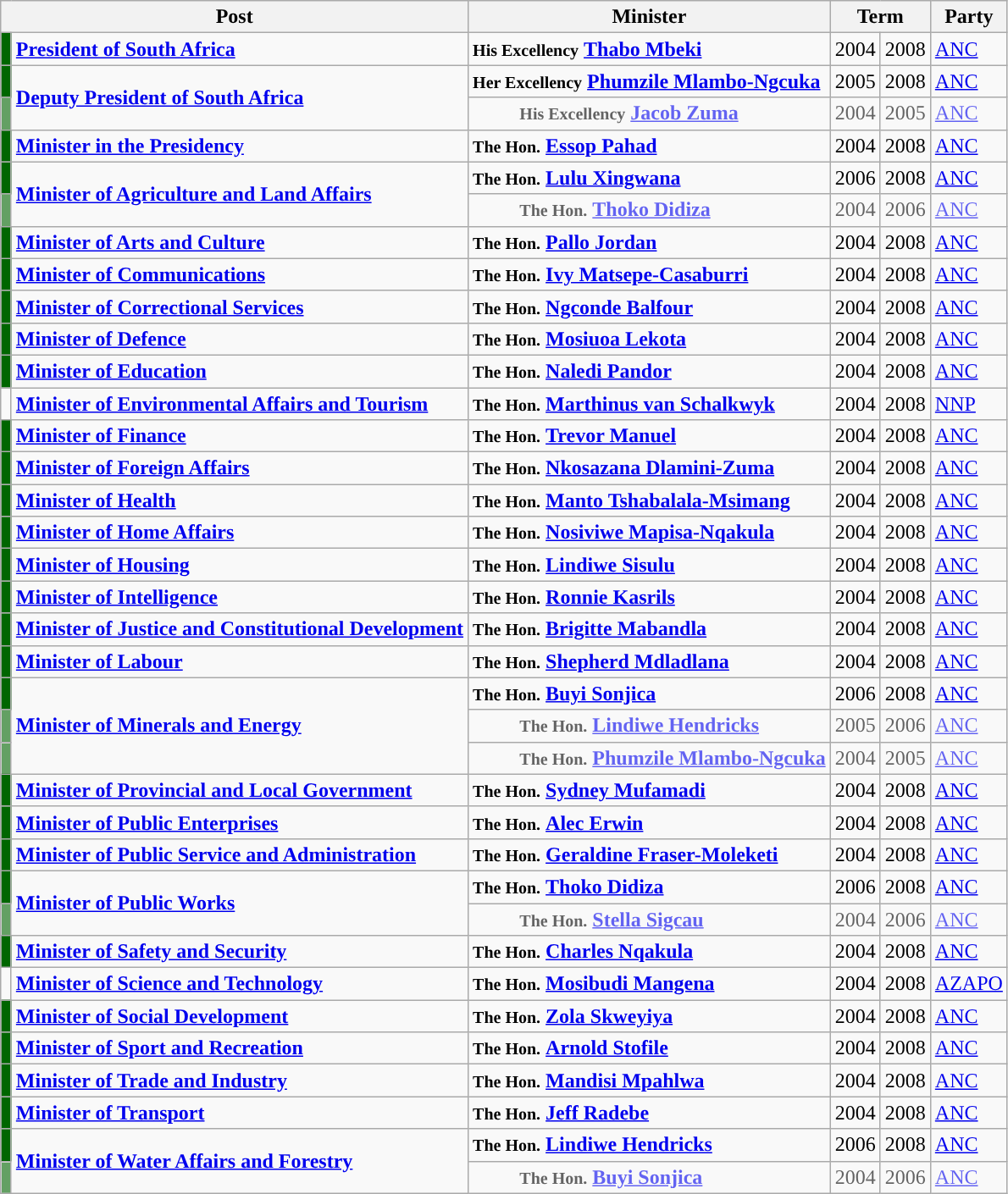<table class="wikitable">
<tr>
<th colspan="2">Post</th>
<th>Minister</th>
<th colspan="2">Term</th>
<th>Party</th>
</tr>
<tr>
<td style="width:1px;; background:#006600;"></td>
<td><strong><a href='#'>President of South Africa</a></strong></td>
<td><strong><small>His Excellency</small></strong> <strong><a href='#'>Thabo Mbeki</a></strong></td>
<td>2004</td>
<td>2008</td>
<td><a href='#'>ANC</a></td>
</tr>
<tr>
<td style="width:1px;; background:#006600;"></td>
<td rowspan="2"><strong><a href='#'>Deputy President of South Africa</a></strong></td>
<td><strong><small>Her Excellency</small> <a href='#'>Phumzile Mlambo-Ngcuka</a></strong></td>
<td>2005</td>
<td>2008</td>
<td><a href='#'>ANC</a></td>
</tr>
<tr style="opacity:.6;">
<td style="width:1px;; background:#006600;"></td>
<td style="padding-left:40px"><strong><small>His Excellency</small></strong> <strong><a href='#'>Jacob Zuma</a></strong></td>
<td>2004</td>
<td>2005</td>
<td><a href='#'>ANC</a></td>
</tr>
<tr>
<td style="width:1px;; background:#006600;"></td>
<td><strong><a href='#'>Minister in the Presidency</a></strong></td>
<td><strong><small>The Hon.</small></strong> <strong><a href='#'>Essop Pahad</a></strong></td>
<td>2004</td>
<td>2008</td>
<td><a href='#'>ANC</a></td>
</tr>
<tr>
<td style="width:1px;; background:#006600;"></td>
<td rowspan="2"><a href='#'><strong>Minister of Agriculture and Land Affairs</strong></a></td>
<td><strong><small>The Hon.</small> <a href='#'>Lulu Xingwana</a></strong></td>
<td>2006</td>
<td>2008</td>
<td><a href='#'>ANC</a></td>
</tr>
<tr style="opacity:.6;">
<td style="width:1px;; background:#006600;"></td>
<td style="padding-left:40px"><strong><small>The Hon.</small></strong> <strong><a href='#'>Thoko Didiza</a></strong></td>
<td>2004</td>
<td>2006</td>
<td><a href='#'>ANC</a></td>
</tr>
<tr>
<td style="width:1px;; background:#006600;"></td>
<td><strong><a href='#'>Minister of Arts and Culture</a></strong></td>
<td><strong><small>The Hon.</small></strong> <strong><a href='#'>Pallo Jordan</a></strong></td>
<td>2004</td>
<td>2008</td>
<td><a href='#'>ANC</a></td>
</tr>
<tr>
<td style="width:1px;; background:#006600;"></td>
<td><strong><a href='#'>Minister of Communications</a></strong></td>
<td><strong><small>The Hon.</small></strong> <strong><a href='#'>Ivy Matsepe-Casaburri</a></strong></td>
<td>2004</td>
<td>2008</td>
<td><a href='#'>ANC</a></td>
</tr>
<tr>
<td style="width:1px;; background:#006600;"></td>
<td><a href='#'><strong>Minister of Correctional Services</strong></a></td>
<td><strong><small>The Hon.</small></strong> <strong><a href='#'>Ngconde Balfour</a></strong></td>
<td>2004</td>
<td>2008</td>
<td><a href='#'>ANC</a></td>
</tr>
<tr>
<td style="width:1px;; background:#006600;"></td>
<td><a href='#'><strong>Minister of Defence</strong></a></td>
<td><strong><small>The Hon.</small></strong> <strong><a href='#'>Mosiuoa Lekota</a></strong></td>
<td>2004</td>
<td>2008</td>
<td><a href='#'>ANC</a></td>
</tr>
<tr>
<td style="width:1px;; background:#006600;"></td>
<td><a href='#'><strong>Minister of Education</strong></a></td>
<td><strong><small>The Hon.</small></strong> <strong><a href='#'>Naledi Pandor</a></strong></td>
<td>2004</td>
<td>2008</td>
<td><a href='#'>ANC</a></td>
</tr>
<tr>
<td style="background-color: "></td>
<td><strong><a href='#'>Minister of Environmental Affairs and Tourism</a></strong></td>
<td><strong><small>The Hon.</small></strong> <strong><a href='#'>Marthinus van Schalkwyk</a></strong></td>
<td>2004</td>
<td>2008</td>
<td><a href='#'>NNP</a></td>
</tr>
<tr>
<td style="width:1px;; background:#006600;"></td>
<td><a href='#'><strong>Minister of Finance</strong></a></td>
<td><strong><small>The Hon.</small></strong> <strong><a href='#'>Trevor Manuel</a></strong></td>
<td>2004</td>
<td>2008</td>
<td><a href='#'>ANC</a></td>
</tr>
<tr>
<td style="width:1px;; background:#006600;"></td>
<td><a href='#'><strong>Minister of Foreign Affairs</strong></a></td>
<td><strong><small>The Hon.</small></strong> <strong><a href='#'>Nkosazana Dlamini-Zuma</a></strong></td>
<td>2004</td>
<td>2008</td>
<td><a href='#'>ANC</a></td>
</tr>
<tr>
<td style="width:1px;; background:#006600;"></td>
<td><a href='#'><strong>Minister of Health</strong></a></td>
<td><strong><small>The Hon.</small></strong> <strong><a href='#'>Manto Tshabalala-Msimang</a></strong></td>
<td>2004</td>
<td>2008</td>
<td><a href='#'>ANC</a></td>
</tr>
<tr>
<td style="width:1px;; background:#006600;"></td>
<td><a href='#'><strong>Minister of Home Affairs</strong></a></td>
<td><strong><small>The Hon.</small></strong> <strong><a href='#'>Nosiviwe Mapisa-Nqakula</a></strong></td>
<td>2004</td>
<td>2008</td>
<td><a href='#'>ANC</a></td>
</tr>
<tr>
<td style="width:1px;; background:#006600;"></td>
<td><a href='#'><strong>Minister of Housing</strong></a></td>
<td><strong><small>The Hon.</small></strong> <strong><a href='#'>Lindiwe Sisulu</a></strong></td>
<td>2004</td>
<td>2008</td>
<td><a href='#'>ANC</a></td>
</tr>
<tr>
<td style="width:1px;; background:#006600;"></td>
<td><a href='#'><strong>Minister of Intelligence</strong></a></td>
<td><strong><small>The Hon.</small></strong> <strong><a href='#'>Ronnie Kasrils</a></strong></td>
<td>2004</td>
<td>2008</td>
<td><a href='#'>ANC</a></td>
</tr>
<tr>
<td style="width:1px;; background:#006600;"></td>
<td><strong><a href='#'>Minister of Justice and Constitutional Development</a></strong></td>
<td><strong><small>The Hon.</small></strong> <strong><a href='#'>Brigitte Mabandla</a></strong></td>
<td>2004</td>
<td>2008</td>
<td><a href='#'>ANC</a></td>
</tr>
<tr>
<td style="width:1px;; background:#006600;"></td>
<td><a href='#'><strong>Minister of Labour</strong></a></td>
<td><strong><small>The Hon.</small></strong> <strong><a href='#'>Shepherd Mdladlana</a></strong></td>
<td>2004</td>
<td>2008</td>
<td><a href='#'>ANC</a></td>
</tr>
<tr>
<td style="width:1px;; background:#006600;"></td>
<td rowspan="3"><strong><a href='#'>Minister of Minerals and Energy</a></strong></td>
<td><strong><small>The Hon.</small></strong> <strong><a href='#'>Buyi Sonjica</a></strong></td>
<td>2006</td>
<td>2008</td>
<td><a href='#'>ANC</a></td>
</tr>
<tr style="opacity:.6;">
<td style="width:1px;; background:#006600;"></td>
<td style="padding-left:40px"><strong><small>The Hon.</small></strong> <strong><a href='#'>Lindiwe Hendricks</a></strong></td>
<td>2005</td>
<td>2006</td>
<td><a href='#'>ANC</a></td>
</tr>
<tr style="opacity:.6;">
<td style="width:1px;; background:#006600;"></td>
<td style="padding-left:40px"><strong><small>The Hon.</small></strong> <strong><a href='#'>Phumzile Mlambo-Ngcuka</a></strong></td>
<td>2004</td>
<td>2005</td>
<td><a href='#'>ANC</a></td>
</tr>
<tr>
<td style="width:1px;; background:#006600;"></td>
<td><strong><a href='#'>Minister of Provincial and Local Government</a></strong></td>
<td><strong><small>The Hon.</small></strong> <strong><a href='#'>Sydney Mufamadi</a></strong></td>
<td>2004</td>
<td>2008</td>
<td><a href='#'>ANC</a></td>
</tr>
<tr>
<td style="width:1px;; background:#006600;"></td>
<td><strong><a href='#'>Minister of Public Enterprises</a></strong></td>
<td><strong><small>The Hon.</small></strong> <strong><a href='#'>Alec Erwin</a></strong></td>
<td>2004</td>
<td>2008</td>
<td><a href='#'>ANC</a></td>
</tr>
<tr>
<td style="width:1px;; background:#006600;"></td>
<td><strong><a href='#'>Minister of Public Service and Administration</a></strong></td>
<td><strong><small>The Hon.</small></strong> <strong><a href='#'>Geraldine Fraser-Moleketi</a></strong></td>
<td>2004</td>
<td>2008</td>
<td><a href='#'>ANC</a></td>
</tr>
<tr>
<td style="width:1px;; background:#006600;"></td>
<td rowspan="2"><a href='#'><strong>Minister of Public Works</strong></a></td>
<td><strong><small>The Hon.</small></strong> <strong><a href='#'>Thoko Didiza</a></strong></td>
<td>2006</td>
<td>2008</td>
<td><a href='#'>ANC</a></td>
</tr>
<tr style="opacity:.6;">
<td style="width:1px;; background:#006600;"></td>
<td style="padding-left:40px"><strong><small>The Hon.</small></strong> <strong><a href='#'>Stella Sigcau</a></strong></td>
<td>2004</td>
<td>2006</td>
<td><a href='#'>ANC</a></td>
</tr>
<tr>
<td style="width:1px;; background:#006600;"></td>
<td><a href='#'><strong>Minister of Safety and Security</strong></a></td>
<td><strong><small>The Hon.</small></strong> <strong><a href='#'>Charles Nqakula</a></strong></td>
<td>2004</td>
<td>2008</td>
<td><a href='#'>ANC</a></td>
</tr>
<tr>
<td style="background-color: "></td>
<td><a href='#'><strong>Minister of Science and Technology</strong></a></td>
<td><strong><small>The Hon.</small></strong> <strong><a href='#'>Mosibudi Mangena</a></strong></td>
<td>2004</td>
<td>2008</td>
<td><a href='#'>AZAPO</a></td>
</tr>
<tr>
<td style="width:1px;; background:#006600;"></td>
<td><a href='#'><strong>Minister of Social Development</strong></a></td>
<td><strong><small>The Hon.</small></strong> <strong><a href='#'>Zola Skweyiya</a></strong></td>
<td>2004</td>
<td>2008</td>
<td><a href='#'>ANC</a></td>
</tr>
<tr>
<td style="width:1px;; background:#006600;"></td>
<td><strong><a href='#'>Minister of Sport and Recreation</a></strong></td>
<td><strong><small>The Hon.</small></strong> <strong><a href='#'>Arnold Stofile</a></strong></td>
<td>2004</td>
<td>2008</td>
<td><a href='#'>ANC</a></td>
</tr>
<tr>
<td style="width:1px;; background:#006600;"></td>
<td><a href='#'><strong>Minister of Trade and Industry</strong></a></td>
<td><strong><small>The Hon.</small></strong> <strong><a href='#'>Mandisi Mpahlwa</a></strong></td>
<td>2004</td>
<td>2008</td>
<td><a href='#'>ANC</a></td>
</tr>
<tr>
<td style="width:1px;; background:#006600;"></td>
<td><a href='#'><strong>Minister of Transport</strong></a></td>
<td><strong><small>The Hon.</small></strong> <strong><a href='#'>Jeff Radebe</a></strong></td>
<td>2004</td>
<td>2008</td>
<td><a href='#'>ANC</a></td>
</tr>
<tr>
<td style="width:1px;; background:#006600;"></td>
<td rowspan="2"><strong><a href='#'>Minister of Water Affairs and Forestry</a></strong></td>
<td><strong><small>The Hon.</small></strong> <strong><a href='#'>Lindiwe Hendricks</a></strong></td>
<td>2006</td>
<td>2008</td>
<td><a href='#'>ANC</a></td>
</tr>
<tr - style="opacity:.6;">
<td style="width:1px;; background:#006600;"></td>
<td style="padding-left:40px"><strong><small>The Hon.</small></strong> <strong><a href='#'>Buyi Sonjica</a></strong></td>
<td>2004</td>
<td>2006</td>
<td><a href='#'>ANC</a></td>
</tr>
</table>
